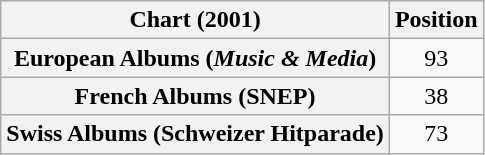<table class="wikitable sortable plainrowheaders" style="text-align:center">
<tr>
<th scope="col">Chart (2001)</th>
<th scope="col">Position</th>
</tr>
<tr>
<th scope="row">European Albums (<em>Music & Media</em>)</th>
<td>93</td>
</tr>
<tr>
<th scope="row">French Albums (SNEP)</th>
<td>38</td>
</tr>
<tr>
<th scope="row">Swiss Albums (Schweizer Hitparade)</th>
<td>73</td>
</tr>
</table>
